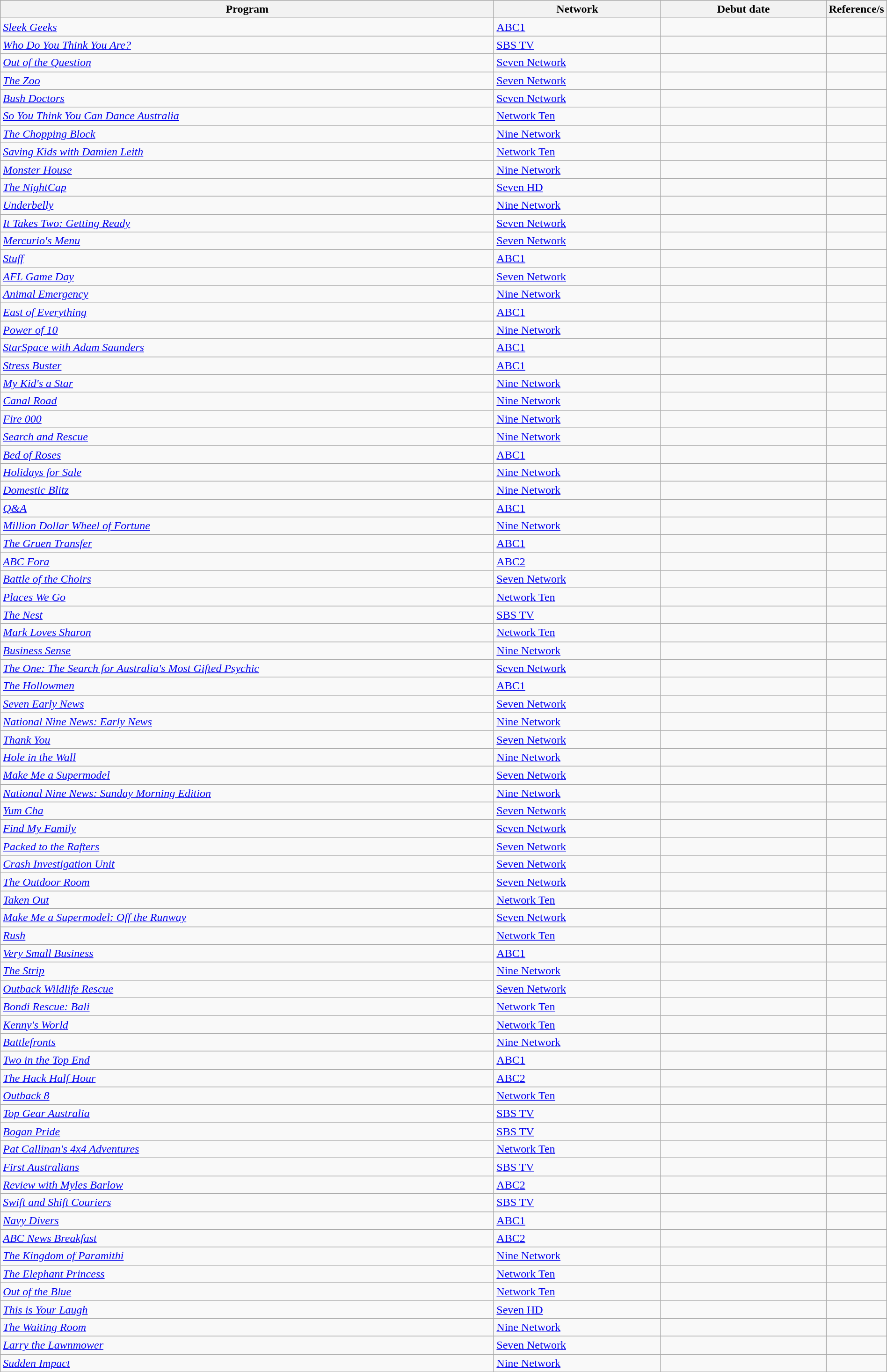<table class="wikitable sortable" width="100%">
<tr bgcolor="#efefef">
<th width=60%>Program</th>
<th width=20%>Network</th>
<th width=20%>Debut date</th>
<th class="unsortable" width=10%>Reference/s</th>
</tr>
<tr>
<td><em><a href='#'>Sleek Geeks</a></em></td>
<td><a href='#'>ABC1</a></td>
<td></td>
<td></td>
</tr>
<tr>
<td><em><a href='#'>Who Do You Think You Are?</a></em></td>
<td><a href='#'>SBS TV</a></td>
<td></td>
<td></td>
</tr>
<tr>
<td><em><a href='#'>Out of the Question</a></em></td>
<td><a href='#'>Seven Network</a></td>
<td></td>
<td></td>
</tr>
<tr>
<td><em><a href='#'>The Zoo</a></em></td>
<td><a href='#'>Seven Network</a></td>
<td></td>
<td></td>
</tr>
<tr>
<td><em><a href='#'>Bush Doctors</a></em></td>
<td><a href='#'>Seven Network</a></td>
<td></td>
<td></td>
</tr>
<tr>
<td><em><a href='#'>So You Think You Can Dance Australia</a></em></td>
<td><a href='#'>Network Ten</a></td>
<td></td>
<td></td>
</tr>
<tr>
<td><em><a href='#'>The Chopping Block</a></em></td>
<td><a href='#'>Nine Network</a></td>
<td></td>
<td></td>
</tr>
<tr>
<td><em><a href='#'>Saving Kids with Damien Leith</a></em></td>
<td><a href='#'>Network Ten</a></td>
<td></td>
<td></td>
</tr>
<tr>
<td><em><a href='#'>Monster House</a></em></td>
<td><a href='#'>Nine Network</a></td>
<td></td>
<td></td>
</tr>
<tr>
<td><em><a href='#'>The NightCap</a></em></td>
<td><a href='#'>Seven HD</a></td>
<td></td>
<td></td>
</tr>
<tr>
<td><em><a href='#'>Underbelly</a></em></td>
<td><a href='#'>Nine Network</a></td>
<td></td>
<td></td>
</tr>
<tr>
<td><em><a href='#'>It Takes Two: Getting Ready</a></em></td>
<td><a href='#'>Seven Network</a></td>
<td></td>
<td></td>
</tr>
<tr>
<td><em><a href='#'>Mercurio's Menu</a></em></td>
<td><a href='#'>Seven Network</a></td>
<td></td>
<td></td>
</tr>
<tr>
<td><em><a href='#'>Stuff</a></em></td>
<td><a href='#'>ABC1</a></td>
<td></td>
<td></td>
</tr>
<tr>
<td><em><a href='#'>AFL Game Day</a></em></td>
<td><a href='#'>Seven Network</a></td>
<td></td>
<td></td>
</tr>
<tr>
<td><em><a href='#'>Animal Emergency</a></em></td>
<td><a href='#'>Nine Network</a></td>
<td></td>
<td></td>
</tr>
<tr>
<td><em><a href='#'>East of Everything</a></em></td>
<td><a href='#'>ABC1</a></td>
<td></td>
<td></td>
</tr>
<tr>
<td><em><a href='#'>Power of 10</a></em></td>
<td><a href='#'>Nine Network</a></td>
<td></td>
<td></td>
</tr>
<tr>
<td><em><a href='#'>StarSpace with Adam Saunders</a></em></td>
<td><a href='#'>ABC1</a></td>
<td></td>
<td></td>
</tr>
<tr>
<td><em><a href='#'>Stress Buster</a></em></td>
<td><a href='#'>ABC1</a></td>
<td></td>
<td></td>
</tr>
<tr>
<td><em><a href='#'>My Kid's a Star</a></em></td>
<td><a href='#'>Nine Network</a></td>
<td></td>
<td></td>
</tr>
<tr>
<td><em><a href='#'>Canal Road</a></em></td>
<td><a href='#'>Nine Network</a></td>
<td></td>
<td></td>
</tr>
<tr>
<td><em><a href='#'>Fire 000</a></em></td>
<td><a href='#'>Nine Network</a></td>
<td></td>
<td></td>
</tr>
<tr>
<td><em><a href='#'>Search and Rescue</a></em></td>
<td><a href='#'>Nine Network</a></td>
<td></td>
<td></td>
</tr>
<tr>
<td><em><a href='#'>Bed of Roses</a></em></td>
<td><a href='#'>ABC1</a></td>
<td></td>
<td></td>
</tr>
<tr>
<td><em><a href='#'>Holidays for Sale</a></em></td>
<td><a href='#'>Nine Network</a></td>
<td></td>
<td></td>
</tr>
<tr>
<td><em><a href='#'>Domestic Blitz</a></em></td>
<td><a href='#'>Nine Network</a></td>
<td></td>
<td></td>
</tr>
<tr>
<td><em><a href='#'>Q&A</a></em></td>
<td><a href='#'>ABC1</a></td>
<td></td>
<td></td>
</tr>
<tr>
<td><em><a href='#'>Million Dollar Wheel of Fortune</a></em></td>
<td><a href='#'>Nine Network</a></td>
<td></td>
<td></td>
</tr>
<tr>
<td><em><a href='#'>The Gruen Transfer</a></em></td>
<td><a href='#'>ABC1</a></td>
<td></td>
<td></td>
</tr>
<tr>
<td><em><a href='#'>ABC Fora</a></em></td>
<td><a href='#'>ABC2</a></td>
<td></td>
<td></td>
</tr>
<tr>
<td><em><a href='#'>Battle of the Choirs</a></em></td>
<td><a href='#'>Seven Network</a></td>
<td></td>
<td></td>
</tr>
<tr>
<td><em><a href='#'>Places We Go</a></em></td>
<td><a href='#'>Network Ten</a></td>
<td></td>
<td></td>
</tr>
<tr>
<td><em><a href='#'>The Nest</a></em></td>
<td><a href='#'>SBS TV</a></td>
<td></td>
<td></td>
</tr>
<tr>
<td><em><a href='#'>Mark Loves Sharon</a></em></td>
<td><a href='#'>Network Ten</a></td>
<td></td>
<td></td>
</tr>
<tr>
<td><em><a href='#'>Business Sense</a></em></td>
<td><a href='#'>Nine Network</a></td>
<td></td>
<td></td>
</tr>
<tr>
<td><em><a href='#'>The One: The Search for Australia's Most Gifted Psychic</a></em></td>
<td><a href='#'>Seven Network</a></td>
<td></td>
<td></td>
</tr>
<tr>
<td><em><a href='#'>The Hollowmen</a></em></td>
<td><a href='#'>ABC1</a></td>
<td></td>
<td></td>
</tr>
<tr>
<td><em><a href='#'>Seven Early News</a></em></td>
<td><a href='#'>Seven Network</a></td>
<td></td>
<td></td>
</tr>
<tr>
<td><em><a href='#'>National Nine News: Early News</a></em></td>
<td><a href='#'>Nine Network</a></td>
<td></td>
<td></td>
</tr>
<tr>
<td><em><a href='#'>Thank You</a></em></td>
<td><a href='#'>Seven Network</a></td>
<td></td>
<td></td>
</tr>
<tr>
<td><em><a href='#'>Hole in the Wall</a></em></td>
<td><a href='#'>Nine Network</a></td>
<td></td>
<td></td>
</tr>
<tr>
<td><em><a href='#'>Make Me a Supermodel</a></em></td>
<td><a href='#'>Seven Network</a></td>
<td></td>
<td></td>
</tr>
<tr>
<td><em><a href='#'>National Nine News: Sunday Morning Edition</a></em></td>
<td><a href='#'>Nine Network</a></td>
<td></td>
<td></td>
</tr>
<tr>
<td><em><a href='#'>Yum Cha</a></em></td>
<td><a href='#'>Seven Network</a></td>
<td></td>
<td></td>
</tr>
<tr>
<td><em><a href='#'>Find My Family</a></em></td>
<td><a href='#'>Seven Network</a></td>
<td></td>
<td></td>
</tr>
<tr>
<td><em><a href='#'>Packed to the Rafters</a></em></td>
<td><a href='#'>Seven Network</a></td>
<td></td>
<td></td>
</tr>
<tr>
<td><em><a href='#'>Crash Investigation Unit</a></em></td>
<td><a href='#'>Seven Network</a></td>
<td></td>
<td></td>
</tr>
<tr>
<td><em><a href='#'>The Outdoor Room</a></em></td>
<td><a href='#'>Seven Network</a></td>
<td></td>
<td></td>
</tr>
<tr>
<td><em><a href='#'>Taken Out</a></em></td>
<td><a href='#'>Network Ten</a></td>
<td></td>
<td></td>
</tr>
<tr>
<td><em><a href='#'>Make Me a Supermodel: Off the Runway</a></em></td>
<td><a href='#'>Seven Network</a></td>
<td></td>
<td></td>
</tr>
<tr>
<td><em><a href='#'>Rush</a></em></td>
<td><a href='#'>Network Ten</a></td>
<td></td>
<td></td>
</tr>
<tr>
<td><em><a href='#'>Very Small Business</a></em></td>
<td><a href='#'>ABC1</a></td>
<td></td>
<td></td>
</tr>
<tr>
<td><em><a href='#'>The Strip</a></em></td>
<td><a href='#'>Nine Network</a></td>
<td></td>
<td></td>
</tr>
<tr>
<td><em><a href='#'>Outback Wildlife Rescue</a></em></td>
<td><a href='#'>Seven Network</a></td>
<td></td>
<td></td>
</tr>
<tr>
<td><em><a href='#'>Bondi Rescue: Bali</a></em></td>
<td><a href='#'>Network Ten</a></td>
<td></td>
<td></td>
</tr>
<tr>
<td><em><a href='#'>Kenny's World</a></em></td>
<td><a href='#'>Network Ten</a></td>
<td></td>
<td></td>
</tr>
<tr>
<td><em><a href='#'>Battlefronts</a></em></td>
<td><a href='#'>Nine Network</a></td>
<td></td>
<td></td>
</tr>
<tr>
<td><em><a href='#'>Two in the Top End</a></em></td>
<td><a href='#'>ABC1</a></td>
<td></td>
<td></td>
</tr>
<tr>
<td><em><a href='#'>The Hack Half Hour</a></em></td>
<td><a href='#'>ABC2</a></td>
<td></td>
<td></td>
</tr>
<tr>
<td><em><a href='#'>Outback 8</a></em></td>
<td><a href='#'>Network Ten</a></td>
<td></td>
<td></td>
</tr>
<tr>
<td><em><a href='#'>Top Gear Australia</a></em></td>
<td><a href='#'>SBS TV</a></td>
<td></td>
<td></td>
</tr>
<tr>
<td><em><a href='#'>Bogan Pride</a></em></td>
<td><a href='#'>SBS TV</a></td>
<td></td>
<td></td>
</tr>
<tr>
<td><em><a href='#'>Pat Callinan's 4x4 Adventures</a></em></td>
<td><a href='#'>Network Ten</a></td>
<td></td>
<td></td>
</tr>
<tr>
<td><em><a href='#'>First Australians</a></em></td>
<td><a href='#'>SBS TV</a></td>
<td></td>
<td></td>
</tr>
<tr>
<td><em><a href='#'>Review with Myles Barlow</a></em></td>
<td><a href='#'>ABC2</a></td>
<td></td>
<td></td>
</tr>
<tr>
<td><em><a href='#'>Swift and Shift Couriers</a></em></td>
<td><a href='#'>SBS TV</a></td>
<td></td>
<td></td>
</tr>
<tr>
<td><em><a href='#'>Navy Divers</a></em></td>
<td><a href='#'>ABC1</a></td>
<td></td>
<td></td>
</tr>
<tr>
<td><em><a href='#'>ABC News Breakfast</a></em></td>
<td><a href='#'>ABC2</a></td>
<td></td>
<td></td>
</tr>
<tr>
<td><em><a href='#'>The Kingdom of Paramithi</a></em></td>
<td><a href='#'>Nine Network</a></td>
<td></td>
<td></td>
</tr>
<tr>
<td><em><a href='#'>The Elephant Princess</a></em></td>
<td><a href='#'>Network Ten</a></td>
<td></td>
<td></td>
</tr>
<tr>
<td><em><a href='#'>Out of the Blue</a></em></td>
<td><a href='#'>Network Ten</a></td>
<td></td>
<td></td>
</tr>
<tr>
<td><em><a href='#'>This is Your Laugh</a></em></td>
<td><a href='#'>Seven HD</a></td>
<td></td>
<td></td>
</tr>
<tr>
<td><em><a href='#'>The Waiting Room</a></em></td>
<td><a href='#'>Nine Network</a></td>
<td></td>
<td></td>
</tr>
<tr>
<td><em><a href='#'>Larry the Lawnmower</a></em></td>
<td><a href='#'>Seven Network</a></td>
<td></td>
<td></td>
</tr>
<tr>
<td><em><a href='#'>Sudden Impact</a></em></td>
<td><a href='#'>Nine Network</a></td>
<td></td>
<td></td>
</tr>
</table>
